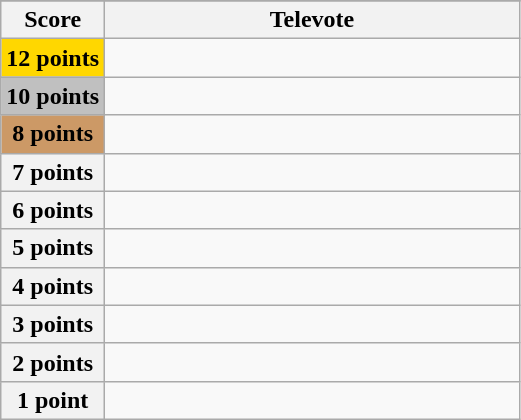<table class="wikitable">
<tr>
</tr>
<tr>
<th scope="col" width="20%">Score</th>
<th scope="col" width="80%">Televote</th>
</tr>
<tr>
<th scope="row" style="background:gold">12 points</th>
<td></td>
</tr>
<tr>
<th scope="row" style="background:silver">10 points</th>
<td></td>
</tr>
<tr>
<th scope="row" style="background:#CC9966">8 points</th>
<td></td>
</tr>
<tr>
<th scope="row">7 points</th>
<td></td>
</tr>
<tr>
<th scope="row">6 points</th>
<td></td>
</tr>
<tr>
<th scope="row">5 points</th>
<td></td>
</tr>
<tr>
<th scope="row">4 points</th>
<td></td>
</tr>
<tr>
<th scope="row">3 points</th>
<td></td>
</tr>
<tr>
<th scope="row">2 points</th>
<td></td>
</tr>
<tr>
<th scope="row">1 point</th>
<td></td>
</tr>
</table>
